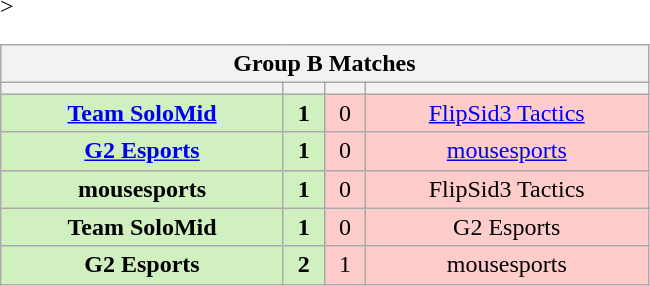<table class="wikitable" style="text-align: center;">
<tr>
<th colspan=4>Group B Matches</th>
</tr>
<tr <noinclude>>
<th width="181px"></th>
<th width="20px"></th>
<th width="20px"></th>
<th width="181px"></noinclude></th>
</tr>
<tr>
<td style="background: #D0F0C0;"><strong><a href='#'>Team SoloMid</a></strong></td>
<td style="background: #D0F0C0;"><strong>1</strong></td>
<td style="background: #FFCCCC;">0</td>
<td style="background: #FFCCCC;"><a href='#'>FlipSid3 Tactics</a></td>
</tr>
<tr>
<td style="background: #D0F0C0;"><strong><a href='#'>G2 Esports</a></strong></td>
<td style="background: #D0F0C0;"><strong>1</strong></td>
<td style="background: #FFCCCC;">0</td>
<td style="background: #FFCCCC;"><a href='#'>mousesports</a></td>
</tr>
<tr>
<td style="background: #D0F0C0;"><strong>mousesports</strong></td>
<td style="background: #D0F0C0;"><strong>1</strong></td>
<td style="background: #FFCCCC;">0</td>
<td style="background: #FFCCCC;">FlipSid3 Tactics</td>
</tr>
<tr>
<td style="background: #D0F0C0;"><strong>Team SoloMid</strong></td>
<td style="background: #D0F0C0;"><strong>1</strong></td>
<td style="background: #FFCCCC;">0</td>
<td style="background: #FFCCCC;">G2 Esports</td>
</tr>
<tr>
<td style="background: #D0F0C0;"><strong>G2 Esports</strong></td>
<td style="background: #D0F0C0;"><strong>2</strong></td>
<td style="background: #FFCCCC;">1</td>
<td style="background: #FFCCCC;">mousesports</td>
</tr>
</table>
